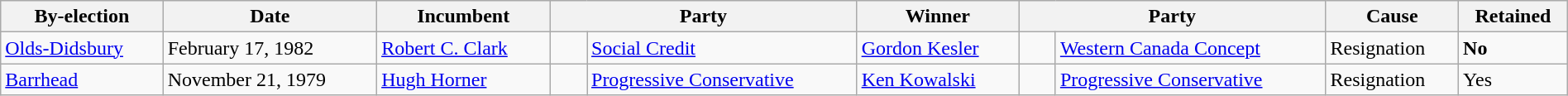<table class=wikitable style="width:100%">
<tr>
<th>By-election</th>
<th>Date</th>
<th>Incumbent</th>
<th colspan=2>Party</th>
<th>Winner</th>
<th colspan=2>Party</th>
<th>Cause</th>
<th>Retained</th>
</tr>
<tr>
<td><a href='#'>Olds-Didsbury</a></td>
<td>February 17, 1982</td>
<td><a href='#'>Robert C. Clark</a></td>
<td>    </td>
<td><a href='#'>Social Credit</a></td>
<td><a href='#'>Gordon Kesler</a></td>
<td>    </td>
<td><a href='#'>Western Canada Concept</a></td>
<td>Resignation</td>
<td><strong>No</strong></td>
</tr>
<tr>
<td><a href='#'>Barrhead</a></td>
<td>November 21, 1979</td>
<td><a href='#'>Hugh Horner</a></td>
<td>    </td>
<td><a href='#'>Progressive Conservative</a></td>
<td><a href='#'>Ken Kowalski</a></td>
<td>    </td>
<td><a href='#'>Progressive Conservative</a></td>
<td>Resignation</td>
<td>Yes</td>
</tr>
</table>
